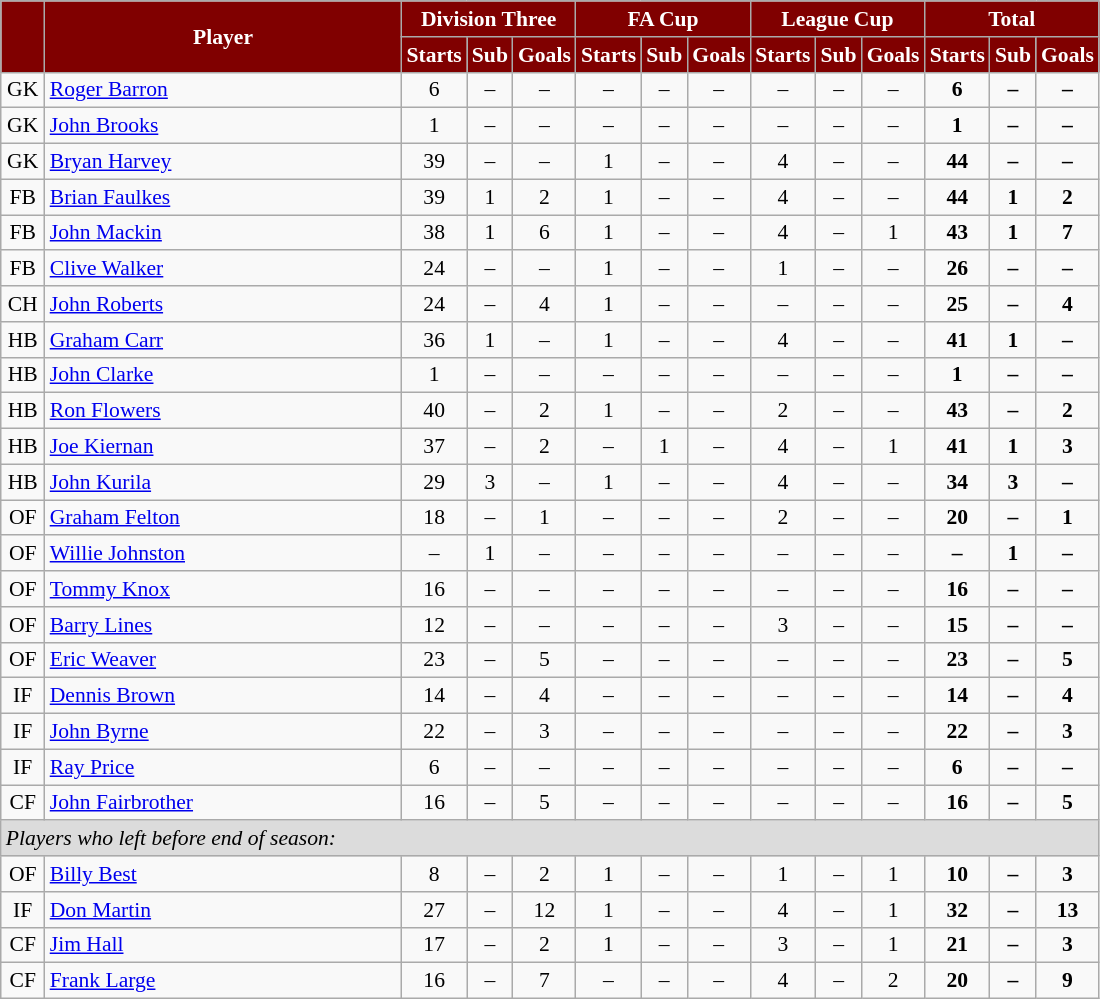<table class="wikitable"  style="text-align:center; font-size:90%; width:58%;">
<tr>
<th rowspan="2" style="background:maroon; color:white;  width: 4%"></th>
<th rowspan="2" style="background:maroon; color:white; ">Player</th>
<th colspan="3" style="background:maroon; color:white; ">Division Three</th>
<th colspan="3" style="background:maroon; color:white; ">FA Cup</th>
<th colspan="3" style="background:maroon; color:white; ">League Cup</th>
<th colspan="3" style="background:maroon; color:white; ">Total</th>
</tr>
<tr>
<th style="background:maroon; color:white;  width: 4%;">Starts</th>
<th style="background:maroon; color:white;  width: 4%;">Sub</th>
<th style="background:maroon; color:white;  width: 4%;">Goals</th>
<th style="background:maroon; color:white;  width: 4%;">Starts</th>
<th style="background:maroon; color:white;  width: 4%;">Sub</th>
<th style="background:maroon; color:white;  width: 4%;">Goals</th>
<th style="background:maroon; color:white;  width: 4%;">Starts</th>
<th style="background:maroon; color:white;  width: 4%;">Sub</th>
<th style="background:maroon; color:white;  width: 4%;">Goals</th>
<th style="background:maroon; color:white;  width: 4%;">Starts</th>
<th style="background:maroon; color:white;  width: 4%;">Sub</th>
<th style="background:maroon; color:white;  width: 4%;">Goals</th>
</tr>
<tr>
<td>GK</td>
<td style="text-align:left;"><a href='#'>Roger Barron</a></td>
<td>6</td>
<td>–</td>
<td>–</td>
<td>–</td>
<td>–</td>
<td>–</td>
<td>–</td>
<td>–</td>
<td>–</td>
<td><strong>6</strong></td>
<td><strong>–</strong></td>
<td><strong>–</strong></td>
</tr>
<tr>
<td>GK</td>
<td style="text-align:left;"><a href='#'>John Brooks</a></td>
<td>1</td>
<td>–</td>
<td>–</td>
<td>–</td>
<td>–</td>
<td>–</td>
<td>–</td>
<td>–</td>
<td>–</td>
<td><strong>1</strong></td>
<td><strong>–</strong></td>
<td><strong>–</strong></td>
</tr>
<tr>
<td>GK</td>
<td style="text-align:left;"><a href='#'>Bryan Harvey</a></td>
<td>39</td>
<td>–</td>
<td>–</td>
<td>1</td>
<td>–</td>
<td>–</td>
<td>4</td>
<td>–</td>
<td>–</td>
<td><strong>44</strong></td>
<td><strong>–</strong></td>
<td><strong>–</strong></td>
</tr>
<tr>
<td>FB</td>
<td style="text-align:left;"><a href='#'>Brian Faulkes</a></td>
<td>39</td>
<td>1</td>
<td>2</td>
<td>1</td>
<td>–</td>
<td>–</td>
<td>4</td>
<td>–</td>
<td>–</td>
<td><strong>44</strong></td>
<td><strong>1</strong></td>
<td><strong>2</strong></td>
</tr>
<tr>
<td>FB</td>
<td style="text-align:left;"><a href='#'>John Mackin</a></td>
<td>38</td>
<td>1</td>
<td>6</td>
<td>1</td>
<td>–</td>
<td>–</td>
<td>4</td>
<td>–</td>
<td>1</td>
<td><strong>43</strong></td>
<td><strong>1</strong></td>
<td><strong>7</strong></td>
</tr>
<tr>
<td>FB</td>
<td style="text-align:left;"><a href='#'>Clive Walker</a></td>
<td>24</td>
<td>–</td>
<td>–</td>
<td>1</td>
<td>–</td>
<td>–</td>
<td>1</td>
<td>–</td>
<td>–</td>
<td><strong>26</strong></td>
<td><strong>–</strong></td>
<td><strong>–</strong></td>
</tr>
<tr>
<td>CH</td>
<td style="text-align:left;"><a href='#'>John Roberts</a></td>
<td>24</td>
<td>–</td>
<td>4</td>
<td>1</td>
<td>–</td>
<td>–</td>
<td>–</td>
<td>–</td>
<td>–</td>
<td><strong>25</strong></td>
<td><strong>–</strong></td>
<td><strong>4</strong></td>
</tr>
<tr>
<td>HB</td>
<td style="text-align:left;"><a href='#'>Graham Carr</a></td>
<td>36</td>
<td>1</td>
<td>–</td>
<td>1</td>
<td>–</td>
<td>–</td>
<td>4</td>
<td>–</td>
<td>–</td>
<td><strong>41</strong></td>
<td><strong>1</strong></td>
<td><strong>–</strong></td>
</tr>
<tr>
<td>HB</td>
<td style="text-align:left;"><a href='#'>John Clarke</a></td>
<td>1</td>
<td>–</td>
<td>–</td>
<td>–</td>
<td>–</td>
<td>–</td>
<td>–</td>
<td>–</td>
<td>–</td>
<td><strong>1</strong></td>
<td><strong>–</strong></td>
<td><strong>–</strong></td>
</tr>
<tr>
<td>HB</td>
<td style="text-align:left;"><a href='#'>Ron Flowers</a></td>
<td>40</td>
<td>–</td>
<td>2</td>
<td>1</td>
<td>–</td>
<td>–</td>
<td>2</td>
<td>–</td>
<td>–</td>
<td><strong>43</strong></td>
<td><strong>–</strong></td>
<td><strong>2</strong></td>
</tr>
<tr>
<td>HB</td>
<td style="text-align:left;"><a href='#'>Joe Kiernan</a></td>
<td>37</td>
<td>–</td>
<td>2</td>
<td>–</td>
<td>1</td>
<td>–</td>
<td>4</td>
<td>–</td>
<td>1</td>
<td><strong>41</strong></td>
<td><strong>1</strong></td>
<td><strong>3</strong></td>
</tr>
<tr>
<td>HB</td>
<td style="text-align:left;"><a href='#'>John Kurila</a></td>
<td>29</td>
<td>3</td>
<td>–</td>
<td>1</td>
<td>–</td>
<td>–</td>
<td>4</td>
<td>–</td>
<td>–</td>
<td><strong>34</strong></td>
<td><strong>3</strong></td>
<td><strong>–</strong></td>
</tr>
<tr>
<td>OF</td>
<td style="text-align:left;"><a href='#'>Graham Felton</a></td>
<td>18</td>
<td>–</td>
<td>1</td>
<td>–</td>
<td>–</td>
<td>–</td>
<td>2</td>
<td>–</td>
<td>–</td>
<td><strong>20</strong></td>
<td><strong>–</strong></td>
<td><strong>1</strong></td>
</tr>
<tr>
<td>OF</td>
<td style="text-align:left;"><a href='#'>Willie Johnston</a></td>
<td>–</td>
<td>1</td>
<td>–</td>
<td>–</td>
<td>–</td>
<td>–</td>
<td>–</td>
<td>–</td>
<td>–</td>
<td><strong>–</strong></td>
<td><strong>1</strong></td>
<td><strong>–</strong></td>
</tr>
<tr>
<td>OF</td>
<td style="text-align:left;"><a href='#'>Tommy Knox</a></td>
<td>16</td>
<td>–</td>
<td>–</td>
<td>–</td>
<td>–</td>
<td>–</td>
<td>–</td>
<td>–</td>
<td>–</td>
<td><strong>16</strong></td>
<td><strong>–</strong></td>
<td><strong>–</strong></td>
</tr>
<tr>
<td>OF</td>
<td style="text-align:left;"><a href='#'>Barry Lines</a></td>
<td>12</td>
<td>–</td>
<td>–</td>
<td>–</td>
<td>–</td>
<td>–</td>
<td>3</td>
<td>–</td>
<td>–</td>
<td><strong>15</strong></td>
<td><strong>–</strong></td>
<td><strong>–</strong></td>
</tr>
<tr>
<td>OF</td>
<td style="text-align:left;"><a href='#'>Eric Weaver</a></td>
<td>23</td>
<td>–</td>
<td>5</td>
<td>–</td>
<td>–</td>
<td>–</td>
<td>–</td>
<td>–</td>
<td>–</td>
<td><strong>23</strong></td>
<td><strong>–</strong></td>
<td><strong>5</strong></td>
</tr>
<tr>
<td>IF</td>
<td style="text-align:left;"><a href='#'>Dennis Brown</a></td>
<td>14</td>
<td>–</td>
<td>4</td>
<td>–</td>
<td>–</td>
<td>–</td>
<td>–</td>
<td>–</td>
<td>–</td>
<td><strong>14</strong></td>
<td><strong>–</strong></td>
<td><strong>4</strong></td>
</tr>
<tr>
<td>IF</td>
<td style="text-align:left;"><a href='#'>John Byrne</a></td>
<td>22</td>
<td>–</td>
<td>3</td>
<td>–</td>
<td>–</td>
<td>–</td>
<td>–</td>
<td>–</td>
<td>–</td>
<td><strong>22</strong></td>
<td><strong>–</strong></td>
<td><strong>3</strong></td>
</tr>
<tr>
<td>IF</td>
<td style="text-align:left;"><a href='#'>Ray Price</a></td>
<td>6</td>
<td>–</td>
<td>–</td>
<td>–</td>
<td>–</td>
<td>–</td>
<td>–</td>
<td>–</td>
<td>–</td>
<td><strong>6</strong></td>
<td><strong>–</strong></td>
<td><strong>–</strong></td>
</tr>
<tr>
<td>CF</td>
<td style="text-align:left;"><a href='#'>John Fairbrother</a></td>
<td>16</td>
<td>–</td>
<td>5</td>
<td>–</td>
<td>–</td>
<td>–</td>
<td>–</td>
<td>–</td>
<td>–</td>
<td><strong>16</strong></td>
<td><strong>–</strong></td>
<td><strong>5</strong></td>
</tr>
<tr>
<td colspan="20" style="background:#dcdcdc; text-align:left;"><em>Players who left before end of season:</em></td>
</tr>
<tr>
<td>OF</td>
<td style="text-align:left;"><a href='#'>Billy Best</a></td>
<td>8</td>
<td>–</td>
<td>2</td>
<td>1</td>
<td>–</td>
<td>–</td>
<td>1</td>
<td>–</td>
<td>1</td>
<td><strong>10</strong></td>
<td><strong>–</strong></td>
<td><strong>3</strong></td>
</tr>
<tr>
<td>IF</td>
<td style="text-align:left;"><a href='#'>Don Martin</a></td>
<td>27</td>
<td>–</td>
<td>12</td>
<td>1</td>
<td>–</td>
<td>–</td>
<td>4</td>
<td>–</td>
<td>1</td>
<td><strong>32</strong></td>
<td><strong>–</strong></td>
<td><strong>13</strong></td>
</tr>
<tr>
<td>CF</td>
<td style="text-align:left;"><a href='#'>Jim Hall</a></td>
<td>17</td>
<td>–</td>
<td>2</td>
<td>1</td>
<td>–</td>
<td>–</td>
<td>3</td>
<td>–</td>
<td>1</td>
<td><strong>21</strong></td>
<td><strong>–</strong></td>
<td><strong>3</strong></td>
</tr>
<tr>
<td>CF</td>
<td style="text-align:left;"><a href='#'>Frank Large</a></td>
<td>16</td>
<td>–</td>
<td>7</td>
<td>–</td>
<td>–</td>
<td>–</td>
<td>4</td>
<td>–</td>
<td>2</td>
<td><strong>20</strong></td>
<td><strong>–</strong></td>
<td><strong>9</strong></td>
</tr>
</table>
